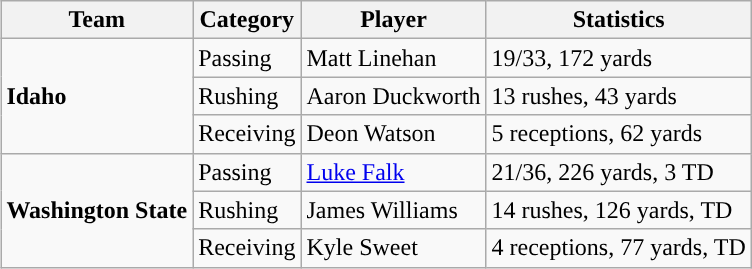<table class="wikitable" style="float: right;">
<tr>
<th>Team</th>
<th>Category</th>
<th>Player</th>
<th>Statistics</th>
</tr>
<tr>
<td rowspan=3><strong>Idaho</strong></td>
<td>Passing</td>
<td>Matt Linehan</td>
<td>19/33, 172 yards</td>
</tr>
<tr>
<td>Rushing</td>
<td>Aaron Duckworth</td>
<td>13 rushes, 43 yards</td>
</tr>
<tr>
<td>Receiving</td>
<td>Deon Watson</td>
<td>5 receptions, 62 yards</td>
</tr>
<tr>
<td rowspan=3><strong>Washington State</strong></td>
<td>Passing</td>
<td><a href='#'>Luke Falk</a></td>
<td>21/36, 226 yards, 3 TD</td>
</tr>
<tr>
<td>Rushing</td>
<td>James Williams</td>
<td>14 rushes, 126 yards, TD</td>
</tr>
<tr>
<td>Receiving</td>
<td>Kyle Sweet</td>
<td>4 receptions, 77 yards, TD</td>
</tr>
</table>
